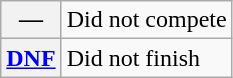<table class="wikitable">
<tr>
<th scope="row">—</th>
<td>Did not compete</td>
</tr>
<tr>
<th scope="row"><a href='#'>DNF</a></th>
<td>Did not finish</td>
</tr>
</table>
